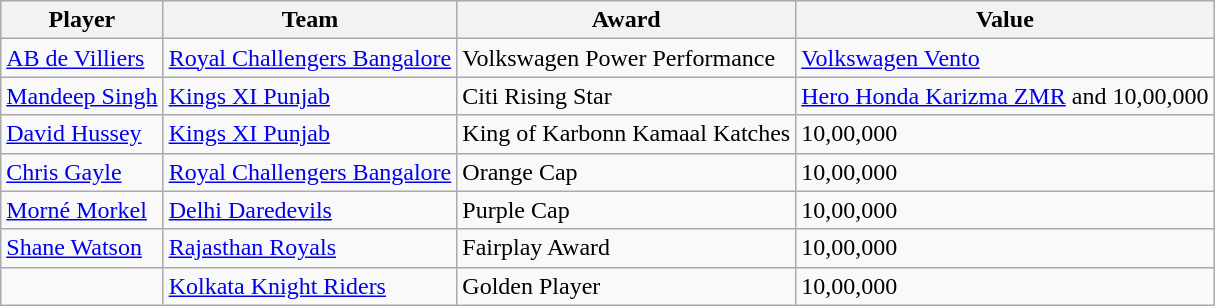<table class="wikitable">
<tr>
<th>Player</th>
<th>Team</th>
<th>Award</th>
<th>Value</th>
</tr>
<tr>
<td style="text-align:left"><a href='#'>AB de Villiers</a></td>
<td><a href='#'>Royal Challengers Bangalore</a></td>
<td>Volkswagen Power Performance</td>
<td><a href='#'>Volkswagen Vento</a></td>
</tr>
<tr>
<td style="text-align:left"><a href='#'>Mandeep Singh</a></td>
<td><a href='#'>Kings XI Punjab</a></td>
<td>Citi Rising Star</td>
<td><a href='#'>Hero Honda Karizma ZMR</a> and  10,00,000</td>
</tr>
<tr>
<td style="text-align:left"><a href='#'>David Hussey</a></td>
<td><a href='#'>Kings XI Punjab</a></td>
<td>King of Karbonn Kamaal Katches</td>
<td> 10,00,000</td>
</tr>
<tr>
<td style="text-align:left"><a href='#'>Chris Gayle</a></td>
<td><a href='#'>Royal Challengers Bangalore</a></td>
<td>Orange Cap</td>
<td> 10,00,000</td>
</tr>
<tr>
<td style="text-align:left"><a href='#'>Morné Morkel</a></td>
<td><a href='#'>Delhi Daredevils</a></td>
<td>Purple Cap</td>
<td> 10,00,000</td>
</tr>
<tr>
<td style="text-align:left"><a href='#'>Shane Watson</a></td>
<td><a href='#'>Rajasthan Royals</a></td>
<td>Fairplay Award</td>
<td> 10,00,000</td>
</tr>
<tr>
<td style="text-align:left"></td>
<td><a href='#'>Kolkata Knight Riders</a></td>
<td>Golden Player</td>
<td> 10,00,000</td>
</tr>
</table>
